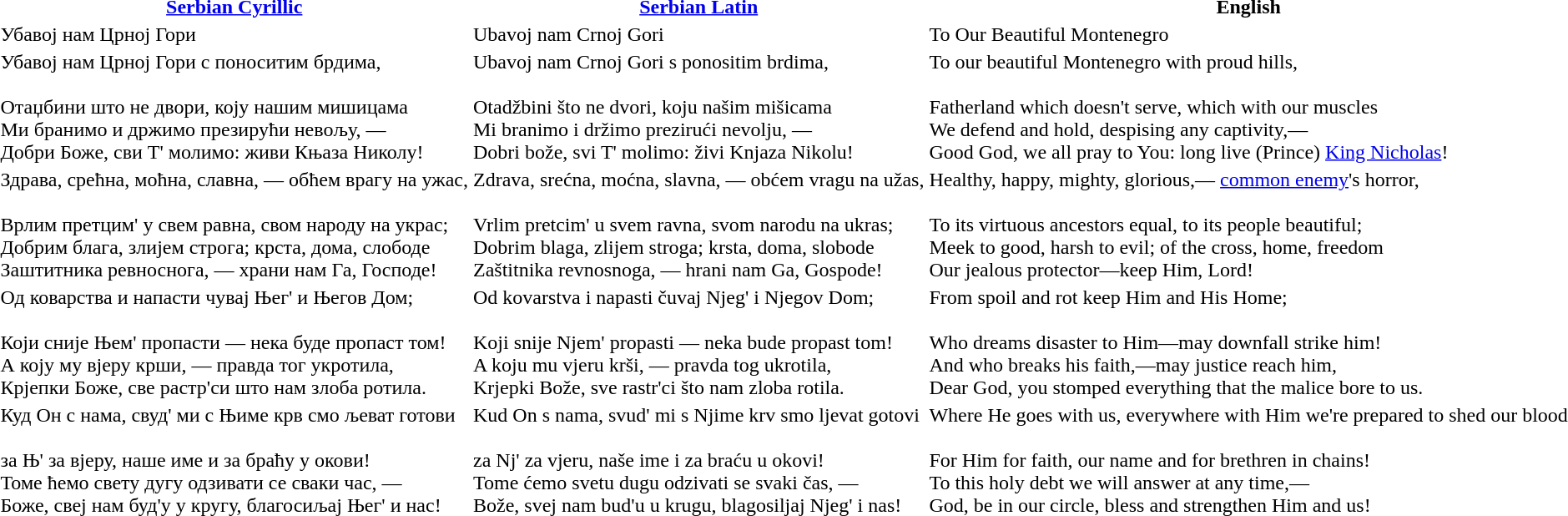<table>
<tr>
<th><a href='#'>Serbian Cyrillic</a></th>
<th><a href='#'>Serbian Latin</a></th>
<th>English</th>
</tr>
<tr>
<td>Убавој нам Црној Гори</td>
<td>Ubavoj nam Crnoj Gori</td>
<td>To Our Beautiful Montenegro</td>
</tr>
<tr>
<td>Убавој нам Црној Гори с поноситим брдима,<br><br>Отаџбини што не двори, коју нашим мишицама<br>
Ми бранимо и држимо презирући невољу, —<br>
Добри Боже, сви Т' молимо: живи Књаза Николу!<br></td>
<td>Ubavoj nam Crnoj Gori s ponositim brdima,<br><br>Otadžbini što ne dvori, koju našim mišicama<br>
Mi branimo i držimo prezirući nevolju, —<br>
Dobri bože, svi T' molimo: živi Knjaza Nikolu!<br></td>
<td>To our beautiful Montenegro with proud hills,<br><br>Fatherland which doesn't serve, which with our muscles<br>
We defend and hold, despising any captivity,—<br>
Good God, we all pray to You: long live (Prince) <a href='#'>King Nicholas</a>!<br></td>
</tr>
<tr>
<td>Здрава, срећна, моћна, славна, — обћем врагу на ужас,<br><br>Врлим претцим' у свем равна, свом народу на украс;<br>
Добрим блага, злијем строга; крста, дома, слободе<br>
Заштитника ревноснога, — храни нам Га, Господе!<br></td>
<td>Zdrava, srećna, moćna, slavna, — obćem vragu na užas,<br><br>Vrlim pretcim' u svem ravna, svom narodu na ukras;<br>
Dobrim blaga, zlijem stroga; krsta, doma, slobode<br>
Zaštitnika revnosnoga, — hrani nam Ga, Gospode!<br></td>
<td>Healthy, happy, mighty, glorious,— <a href='#'>common enemy</a>'s horror,<br><br>To its virtuous ancestors equal, to its people beautiful;<br>
Meek to good, harsh to evil; of the cross, home, freedom<br>
Our jealous protector—keep Him, Lord!<br></td>
</tr>
<tr>
<td>Од коварства и напасти чувај Њег' и Његов Дом;<br><br>Који сније Њем' пропасти — нека буде пропаст том!<br>
А коју му вјеру крши, — правда тог укротила,<br>
Крјепки Боже, све растр'си што нам злоба ротила.<br></td>
<td>Od kovarstva i napasti čuvaj Njeg' i Njegov Dom;<br><br>Koji snije Njem' propasti — neka bude propast tom!<br>
A koju mu vjeru krši, — pravda tog ukrotila,<br>
Krjepki Bože, sve rastr'ci što nam zloba rotila.<br></td>
<td>From spoil and rot keep Him and His Home;<br><br>Who dreams disaster to Him—may downfall strike him!<br>
And who breaks his faith,—may justice reach him,<br>
Dear God, you stomped everything that the malice bore to us.<br></td>
</tr>
<tr>
<td>Куд Он с нама, свуд' ми с Њиме крв смо љеват готови<br><br>за Њ' за вјеру, наше име и за браћу у окови!<br>
Томе ћемо свету дугу одзивати се сваки час, —<br>
Боже, свеј нам буд'у у кругу, благосиљај Њег' и нас!<br></td>
<td>Kud On s nama, svud' mi s Njime krv smo ljevat gotovi<br><br>za Nj' za vjeru, naše ime i za braću u okovi!<br>
Tome ćemo svetu dugu odzivati se svaki čas, —<br>
Bože, svej nam bud'u u krugu, blagosiljaj Njeg' i nas!<br></td>
<td>Where He goes with us, everywhere with Him we're prepared to shed our blood<br><br>For Him for faith, our name and for brethren in chains!<br>
To this holy debt we will answer at any time,—<br>
God, be in our circle, bless and strengthen Him and us!<br></td>
</tr>
</table>
